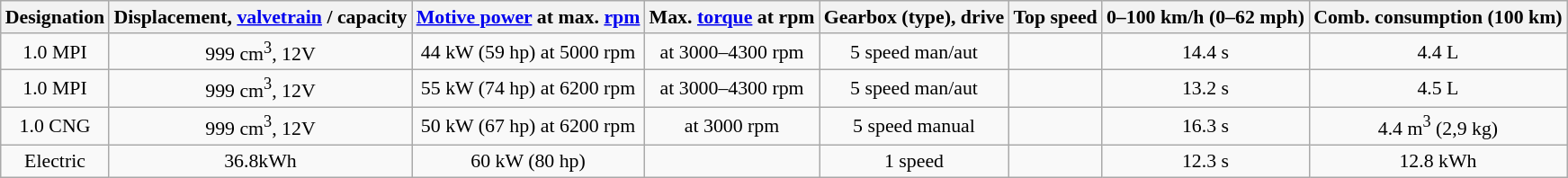<table class="wikitable" style="text-align:center; font-size:91%;">
<tr>
<th>Designation</th>
<th>Displacement, <a href='#'>valvetrain</a> / capacity</th>
<th><a href='#'>Motive power</a> at max. <a href='#'>rpm</a></th>
<th>Max. <a href='#'>torque</a> at rpm</th>
<th>Gearbox (type), drive</th>
<th>Top speed</th>
<th>0–100 km/h (0–62 mph)</th>
<th>Comb. consumption (100 km)</th>
</tr>
<tr>
<td>1.0 MPI</td>
<td>999 cm<sup>3</sup>, 12V</td>
<td>44 kW (59 hp) at 5000 rpm</td>
<td> at 3000–4300 rpm</td>
<td>5 speed man/aut</td>
<td></td>
<td>14.4 s</td>
<td>4.4 L</td>
</tr>
<tr>
<td>1.0 MPI</td>
<td>999 cm<sup>3</sup>, 12V</td>
<td>55 kW (74 hp) at 6200 rpm</td>
<td> at 3000–4300 rpm</td>
<td>5 speed man/aut</td>
<td></td>
<td>13.2 s</td>
<td>4.5 L</td>
</tr>
<tr>
<td>1.0 CNG</td>
<td>999 cm<sup>3</sup>, 12V</td>
<td>50 kW (67 hp) at 6200 rpm</td>
<td> at 3000 rpm</td>
<td>5 speed manual</td>
<td></td>
<td>16.3 s</td>
<td>4.4 m<sup>3</sup> (2,9 kg)</td>
</tr>
<tr>
<td>Electric</td>
<td>36.8kWh</td>
<td>60 kW (80 hp)</td>
<td></td>
<td>1 speed</td>
<td></td>
<td>12.3 s</td>
<td>12.8 kWh</td>
</tr>
</table>
